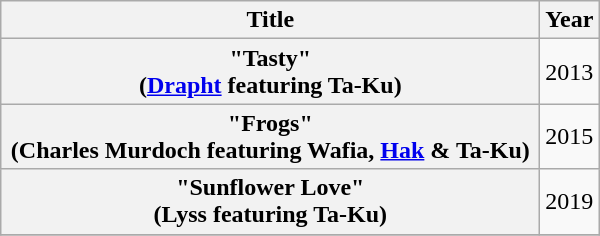<table class="wikitable plainrowheaders" style="text-align:center;">
<tr>
<th scope="col" rowspan="1" style="width:22em;">Title</th>
<th scope="col" rowspan="1" style="width:1em;">Year</th>
</tr>
<tr>
<th scope="row">"Tasty"<br><span>(<a href='#'>Drapht</a> featuring Ta-Ku)</span></th>
<td>2013</td>
</tr>
<tr>
<th scope="row">"Frogs"<br><span>(Charles Murdoch featuring Wafia, <a href='#'>Hak</a> & Ta-Ku)</span></th>
<td>2015</td>
</tr>
<tr>
<th scope="row">"Sunflower Love"<br><span>(Lyss featuring Ta-Ku)</span></th>
<td>2019</td>
</tr>
<tr>
</tr>
</table>
